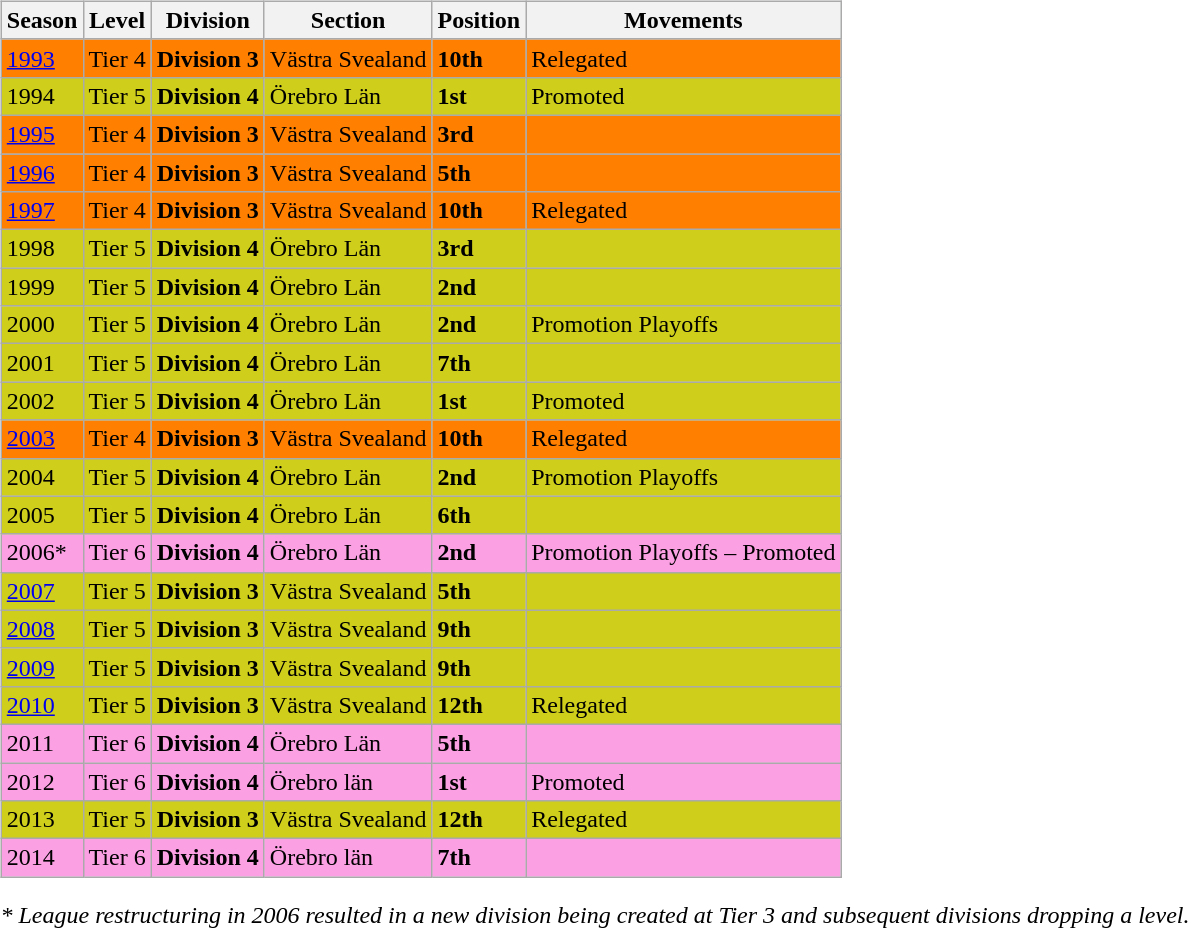<table>
<tr>
<td valign="top" width=0%><br><table class="wikitable">
<tr style="background:#f0f6fa;">
<th><strong>Season</strong></th>
<th><strong>Level</strong></th>
<th><strong>Division</strong></th>
<th><strong>Section</strong></th>
<th><strong>Position</strong></th>
<th><strong>Movements</strong></th>
</tr>
<tr>
<td style="background:#FF7F00;"><a href='#'>1993</a></td>
<td style="background:#FF7F00;">Tier 4</td>
<td style="background:#FF7F00;"><strong>Division 3</strong></td>
<td style="background:#FF7F00;">Västra Svealand</td>
<td style="background:#FF7F00;"><strong>10th</strong></td>
<td style="background:#FF7F00;">Relegated</td>
</tr>
<tr>
<td style="background:#CECE1B;">1994</td>
<td style="background:#CECE1B;">Tier 5</td>
<td style="background:#CECE1B;"><strong>Division 4</strong></td>
<td style="background:#CECE1B;">Örebro Län</td>
<td style="background:#CECE1B;"><strong>1st</strong></td>
<td style="background:#CECE1B;">Promoted</td>
</tr>
<tr>
<td style="background:#FF7F00;"><a href='#'>1995</a></td>
<td style="background:#FF7F00;">Tier 4</td>
<td style="background:#FF7F00;"><strong>Division 3</strong></td>
<td style="background:#FF7F00;">Västra Svealand</td>
<td style="background:#FF7F00;"><strong>3rd</strong></td>
<td style="background:#FF7F00;"></td>
</tr>
<tr>
<td style="background:#FF7F00;"><a href='#'>1996</a></td>
<td style="background:#FF7F00;">Tier 4</td>
<td style="background:#FF7F00;"><strong>Division 3</strong></td>
<td style="background:#FF7F00;">Västra Svealand</td>
<td style="background:#FF7F00;"><strong>5th</strong></td>
<td style="background:#FF7F00;"></td>
</tr>
<tr>
<td style="background:#FF7F00;"><a href='#'>1997</a></td>
<td style="background:#FF7F00;">Tier 4</td>
<td style="background:#FF7F00;"><strong>Division 3</strong></td>
<td style="background:#FF7F00;">Västra Svealand</td>
<td style="background:#FF7F00;"><strong>10th</strong></td>
<td style="background:#FF7F00;">Relegated</td>
</tr>
<tr>
<td style="background:#CECE1B;">1998</td>
<td style="background:#CECE1B;">Tier 5</td>
<td style="background:#CECE1B;"><strong>Division 4</strong></td>
<td style="background:#CECE1B;">Örebro Län</td>
<td style="background:#CECE1B;"><strong>3rd</strong></td>
<td style="background:#CECE1B;"></td>
</tr>
<tr>
<td style="background:#CECE1B;">1999</td>
<td style="background:#CECE1B;">Tier 5</td>
<td style="background:#CECE1B;"><strong>Division 4</strong></td>
<td style="background:#CECE1B;">Örebro Län</td>
<td style="background:#CECE1B;"><strong>2nd</strong></td>
<td style="background:#CECE1B;"></td>
</tr>
<tr>
<td style="background:#CECE1B;">2000</td>
<td style="background:#CECE1B;">Tier 5</td>
<td style="background:#CECE1B;"><strong>Division 4</strong></td>
<td style="background:#CECE1B;">Örebro Län</td>
<td style="background:#CECE1B;"><strong>2nd</strong></td>
<td style="background:#CECE1B;">Promotion Playoffs</td>
</tr>
<tr>
<td style="background:#CECE1B;">2001</td>
<td style="background:#CECE1B;">Tier 5</td>
<td style="background:#CECE1B;"><strong>Division 4</strong></td>
<td style="background:#CECE1B;">Örebro Län</td>
<td style="background:#CECE1B;"><strong>7th</strong></td>
<td style="background:#CECE1B;"></td>
</tr>
<tr>
<td style="background:#CECE1B;">2002</td>
<td style="background:#CECE1B;">Tier 5</td>
<td style="background:#CECE1B;"><strong>Division 4</strong></td>
<td style="background:#CECE1B;">Örebro Län</td>
<td style="background:#CECE1B;"><strong>1st</strong></td>
<td style="background:#CECE1B;">Promoted</td>
</tr>
<tr>
<td style="background:#FF7F00;"><a href='#'>2003</a></td>
<td style="background:#FF7F00;">Tier 4</td>
<td style="background:#FF7F00;"><strong>Division 3</strong></td>
<td style="background:#FF7F00;">Västra Svealand</td>
<td style="background:#FF7F00;"><strong>10th</strong></td>
<td style="background:#FF7F00;">Relegated</td>
</tr>
<tr>
<td style="background:#CECE1B;">2004</td>
<td style="background:#CECE1B;">Tier 5</td>
<td style="background:#CECE1B;"><strong>Division 4</strong></td>
<td style="background:#CECE1B;">Örebro Län</td>
<td style="background:#CECE1B;"><strong>2nd</strong></td>
<td style="background:#CECE1B;">Promotion Playoffs</td>
</tr>
<tr>
<td style="background:#CECE1B;">2005</td>
<td style="background:#CECE1B;">Tier 5</td>
<td style="background:#CECE1B;"><strong>Division 4</strong></td>
<td style="background:#CECE1B;">Örebro Län</td>
<td style="background:#CECE1B;"><strong>6th</strong></td>
<td style="background:#CECE1B;"></td>
</tr>
<tr>
<td style="background:#FBA0E3;">2006*</td>
<td style="background:#FBA0E3;">Tier 6</td>
<td style="background:#FBA0E3;"><strong>Division 4</strong></td>
<td style="background:#FBA0E3;">Örebro Län</td>
<td style="background:#FBA0E3;"><strong>2nd</strong></td>
<td style="background:#FBA0E3;">Promotion Playoffs – Promoted</td>
</tr>
<tr>
<td style="background:#CECE1B;"><a href='#'>2007</a></td>
<td style="background:#CECE1B;">Tier 5</td>
<td style="background:#CECE1B;"><strong>Division 3</strong></td>
<td style="background:#CECE1B;">Västra Svealand</td>
<td style="background:#CECE1B;"><strong>5th</strong></td>
<td style="background:#CECE1B;"></td>
</tr>
<tr>
<td style="background:#CECE1B;"><a href='#'>2008</a></td>
<td style="background:#CECE1B;">Tier 5</td>
<td style="background:#CECE1B;"><strong>Division 3</strong></td>
<td style="background:#CECE1B;">Västra Svealand</td>
<td style="background:#CECE1B;"><strong>9th</strong></td>
<td style="background:#CECE1B;"></td>
</tr>
<tr>
<td style="background:#CECE1B;"><a href='#'>2009</a></td>
<td style="background:#CECE1B;">Tier 5</td>
<td style="background:#CECE1B;"><strong>Division 3</strong></td>
<td style="background:#CECE1B;">Västra Svealand</td>
<td style="background:#CECE1B;"><strong>9th</strong></td>
<td style="background:#CECE1B;"></td>
</tr>
<tr>
<td style="background:#CECE1B;"><a href='#'>2010</a></td>
<td style="background:#CECE1B;">Tier 5</td>
<td style="background:#CECE1B;"><strong>Division 3</strong></td>
<td style="background:#CECE1B;">Västra Svealand</td>
<td style="background:#CECE1B;"><strong>12th</strong></td>
<td style="background:#CECE1B;">Relegated</td>
</tr>
<tr>
<td style="background:#FBA0E3;">2011</td>
<td style="background:#FBA0E3;">Tier 6</td>
<td style="background:#FBA0E3;"><strong>Division 4</strong></td>
<td style="background:#FBA0E3;">Örebro Län</td>
<td style="background:#FBA0E3;"><strong>5th</strong></td>
<td style="background:#FBA0E3;"></td>
</tr>
<tr>
<td style="background:#FBA0E3;">2012</td>
<td style="background:#FBA0E3;">Tier 6</td>
<td style="background:#FBA0E3;"><strong>Division 4</strong></td>
<td style="background:#FBA0E3;">Örebro län</td>
<td style="background:#FBA0E3;"><strong>1st</strong></td>
<td style="background:#FBA0E3;">Promoted</td>
</tr>
<tr>
<td style="background:#CECE1B;">2013</td>
<td style="background:#CECE1B;">Tier 5</td>
<td style="background:#CECE1B;"><strong>Division 3</strong></td>
<td style="background:#CECE1B;">Västra Svealand</td>
<td style="background:#CECE1B;"><strong>12th</strong></td>
<td style="background:#CECE1B;">Relegated</td>
</tr>
<tr>
<td style="background:#FBA0E3;">2014</td>
<td style="background:#FBA0E3;">Tier 6</td>
<td style="background:#FBA0E3;"><strong>Division 4</strong></td>
<td style="background:#FBA0E3;">Örebro län</td>
<td style="background:#FBA0E3;"><strong>7th</strong></td>
<td style="background:#FBA0E3;"></td>
</tr>
</table>
<em>* League restructuring in 2006 resulted in a new division being created at Tier 3 and subsequent divisions dropping a level.</em>

</td>
</tr>
</table>
